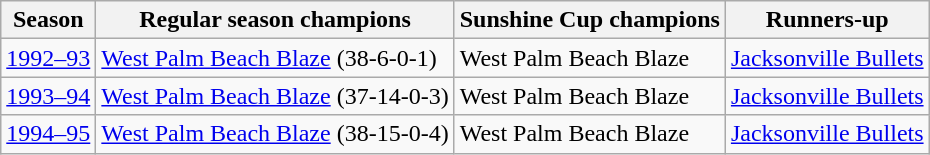<table class="wikitable">
<tr>
<th>Season</th>
<th>Regular season champions</th>
<th>Sunshine Cup champions</th>
<th>Runners-up</th>
</tr>
<tr>
<td><a href='#'>1992–93</a></td>
<td><a href='#'>West Palm Beach Blaze</a> (38-6-0-1)</td>
<td>West Palm Beach Blaze</td>
<td><a href='#'>Jacksonville Bullets</a></td>
</tr>
<tr>
<td><a href='#'>1993–94</a></td>
<td><a href='#'>West Palm Beach Blaze</a> (37-14-0-3)</td>
<td>West Palm Beach Blaze</td>
<td><a href='#'>Jacksonville Bullets</a></td>
</tr>
<tr>
<td><a href='#'>1994–95</a></td>
<td><a href='#'>West Palm Beach Blaze</a> (38-15-0-4)</td>
<td>West Palm Beach Blaze</td>
<td><a href='#'>Jacksonville Bullets</a></td>
</tr>
</table>
